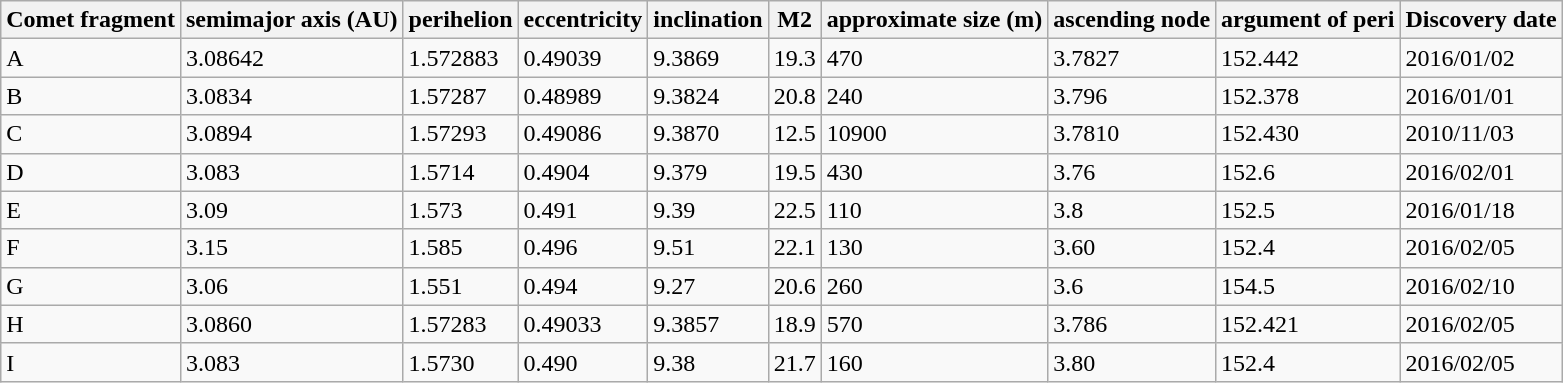<table class="wikitable sortable">
<tr>
<th>Comet fragment</th>
<th>semimajor axis (AU)</th>
<th>perihelion</th>
<th>eccentricity</th>
<th>inclination</th>
<th>M2</th>
<th>approximate size (m)</th>
<th>ascending node</th>
<th>argument of peri</th>
<th>Discovery date</th>
</tr>
<tr>
<td>A</td>
<td>3.08642</td>
<td>1.572883</td>
<td>0.49039</td>
<td>9.3869</td>
<td>19.3</td>
<td>470</td>
<td>3.7827</td>
<td>152.442</td>
<td>2016/01/02</td>
</tr>
<tr>
<td>B</td>
<td>3.0834</td>
<td>1.57287</td>
<td>0.48989</td>
<td>9.3824</td>
<td>20.8</td>
<td>240</td>
<td>3.796</td>
<td>152.378</td>
<td>2016/01/01</td>
</tr>
<tr>
<td>C</td>
<td>3.0894</td>
<td>1.57293</td>
<td>0.49086</td>
<td>9.3870</td>
<td>12.5</td>
<td>10900</td>
<td>3.7810</td>
<td>152.430</td>
<td>2010/11/03</td>
</tr>
<tr>
<td>D</td>
<td>3.083</td>
<td>1.5714</td>
<td>0.4904</td>
<td>9.379</td>
<td>19.5</td>
<td>430</td>
<td>3.76</td>
<td>152.6</td>
<td>2016/02/01</td>
</tr>
<tr>
<td>E</td>
<td>3.09</td>
<td>1.573</td>
<td>0.491</td>
<td>9.39</td>
<td>22.5</td>
<td>110</td>
<td>3.8</td>
<td>152.5</td>
<td>2016/01/18</td>
</tr>
<tr>
<td>F</td>
<td>3.15</td>
<td>1.585</td>
<td>0.496</td>
<td>9.51</td>
<td>22.1</td>
<td>130</td>
<td>3.60</td>
<td>152.4</td>
<td>2016/02/05</td>
</tr>
<tr>
<td>G</td>
<td>3.06</td>
<td>1.551</td>
<td>0.494</td>
<td>9.27</td>
<td>20.6</td>
<td>260</td>
<td>3.6</td>
<td>154.5</td>
<td>2016/02/10</td>
</tr>
<tr>
<td>H</td>
<td>3.0860</td>
<td>1.57283</td>
<td>0.49033</td>
<td>9.3857</td>
<td>18.9</td>
<td>570</td>
<td>3.786</td>
<td>152.421</td>
<td>2016/02/05</td>
</tr>
<tr>
<td>I</td>
<td>3.083</td>
<td>1.5730</td>
<td>0.490</td>
<td>9.38</td>
<td>21.7</td>
<td>160</td>
<td>3.80</td>
<td>152.4</td>
<td>2016/02/05</td>
</tr>
</table>
